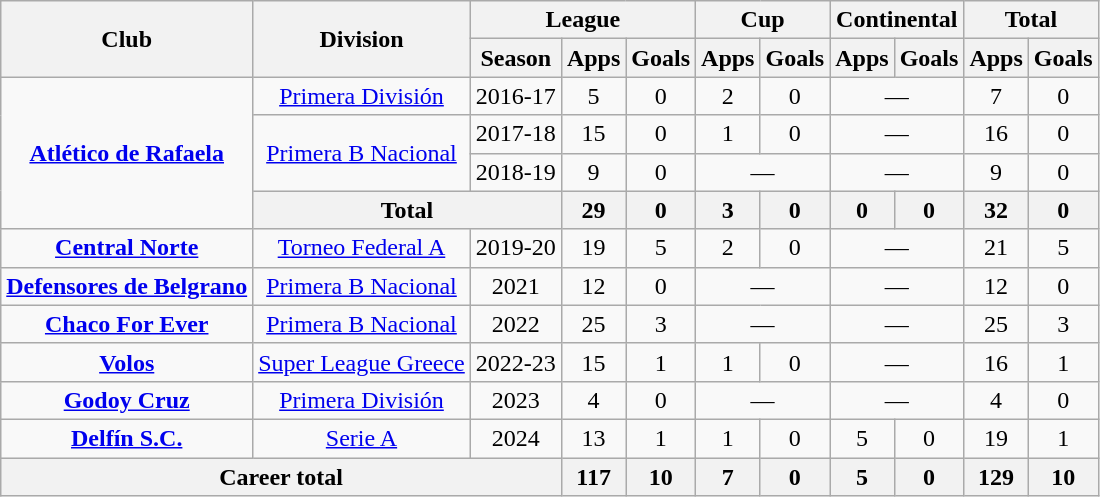<table class="wikitable" style="text-align:center">
<tr>
<th rowspan="2">Club</th>
<th rowspan="2">Division</th>
<th colspan="3">League</th>
<th colspan="2">Cup</th>
<th colspan="2">Continental</th>
<th colspan="2">Total</th>
</tr>
<tr>
<th>Season</th>
<th>Apps</th>
<th>Goals</th>
<th>Apps</th>
<th>Goals</th>
<th>Apps</th>
<th>Goals</th>
<th>Apps</th>
<th>Goals</th>
</tr>
<tr>
<td rowspan="4"><strong><a href='#'>Atlético de Rafaela</a></strong></td>
<td><a href='#'>Primera División</a></td>
<td>2016-17</td>
<td>5</td>
<td>0</td>
<td>2</td>
<td>0</td>
<td colspan="2">—</td>
<td>7</td>
<td>0</td>
</tr>
<tr>
<td rowspan="2"><a href='#'>Primera B Nacional</a></td>
<td>2017-18</td>
<td>15</td>
<td>0</td>
<td>1</td>
<td>0</td>
<td colspan="2">—</td>
<td>16</td>
<td>0</td>
</tr>
<tr>
<td>2018-19</td>
<td>9</td>
<td>0</td>
<td colspan="2">—</td>
<td colspan="2">—</td>
<td>9</td>
<td>0</td>
</tr>
<tr>
<th colspan="2">Total</th>
<th>29</th>
<th>0</th>
<th>3</th>
<th>0</th>
<th>0</th>
<th>0</th>
<th>32</th>
<th>0</th>
</tr>
<tr>
<td><strong><a href='#'>Central Norte</a></strong></td>
<td><a href='#'>Torneo Federal A</a></td>
<td>2019-20</td>
<td>19</td>
<td>5</td>
<td>2</td>
<td>0</td>
<td colspan="2">—</td>
<td>21</td>
<td>5</td>
</tr>
<tr>
<td><strong><a href='#'>Defensores de Belgrano</a></strong></td>
<td><a href='#'>Primera B Nacional</a></td>
<td>2021</td>
<td>12</td>
<td>0</td>
<td colspan=2>—</td>
<td colspan=2>—</td>
<td>12</td>
<td>0</td>
</tr>
<tr>
<td><strong><a href='#'>Chaco For Ever</a></strong></td>
<td><a href='#'>Primera B Nacional</a></td>
<td>2022</td>
<td>25</td>
<td>3</td>
<td colspan="2">—</td>
<td colspan="2">—</td>
<td>25</td>
<td>3</td>
</tr>
<tr>
<td><strong><a href='#'>Volos</a></strong></td>
<td><a href='#'>Super League Greece</a></td>
<td>2022-23</td>
<td>15</td>
<td>1</td>
<td>1</td>
<td>0</td>
<td colspan="2">—</td>
<td>16</td>
<td>1</td>
</tr>
<tr>
<td><strong><a href='#'>Godoy Cruz</a></strong></td>
<td><a href='#'>Primera División</a></td>
<td>2023</td>
<td>4</td>
<td>0</td>
<td colspan="2">—</td>
<td colspan="2">—</td>
<td>4</td>
<td>0</td>
</tr>
<tr>
<td><strong><a href='#'>Delfín S.C.</a></strong></td>
<td><a href='#'>Serie A</a></td>
<td>2024</td>
<td>13</td>
<td>1</td>
<td>1</td>
<td>0</td>
<td>5</td>
<td>0</td>
<td>19</td>
<td>1</td>
</tr>
<tr>
<th colspan="3">Career total</th>
<th>117</th>
<th>10</th>
<th>7</th>
<th>0</th>
<th>5</th>
<th>0</th>
<th>129</th>
<th>10</th>
</tr>
</table>
